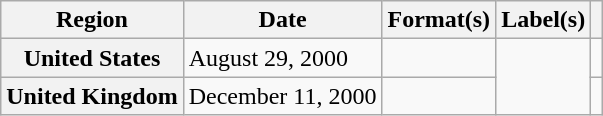<table class="wikitable plainrowheaders">
<tr>
<th scope="col">Region</th>
<th scope="col">Date</th>
<th scope="col">Format(s)</th>
<th scope="col">Label(s)</th>
<th scope="col"></th>
</tr>
<tr>
<th scope="row">United States</th>
<td>August 29, 2000</td>
<td></td>
<td rowspan="2"></td>
<td align="center"></td>
</tr>
<tr>
<th scope="row">United Kingdom</th>
<td>December 11, 2000</td>
<td></td>
<td align="center"></td>
</tr>
</table>
